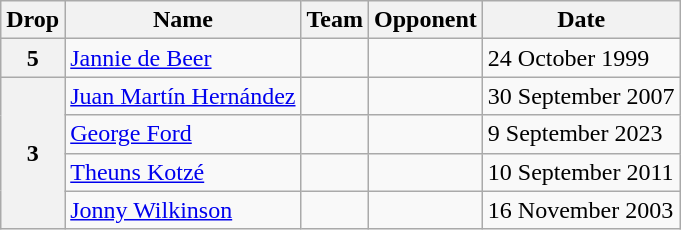<table class="wikitable">
<tr>
<th>Drop</th>
<th>Name</th>
<th>Team</th>
<th>Opponent</th>
<th>Date</th>
</tr>
<tr>
<th>5</th>
<td><a href='#'>Jannie de Beer</a></td>
<td></td>
<td></td>
<td>24 October 1999</td>
</tr>
<tr>
<th rowspan="4">3</th>
<td><a href='#'>Juan Martín Hernández</a></td>
<td></td>
<td></td>
<td>30 September 2007</td>
</tr>
<tr>
<td><a href='#'>George Ford</a></td>
<td></td>
<td></td>
<td>9 September 2023</td>
</tr>
<tr>
<td><a href='#'>Theuns Kotzé</a></td>
<td></td>
<td></td>
<td>10 September 2011</td>
</tr>
<tr>
<td><a href='#'>Jonny Wilkinson</a></td>
<td></td>
<td></td>
<td>16 November 2003</td>
</tr>
</table>
